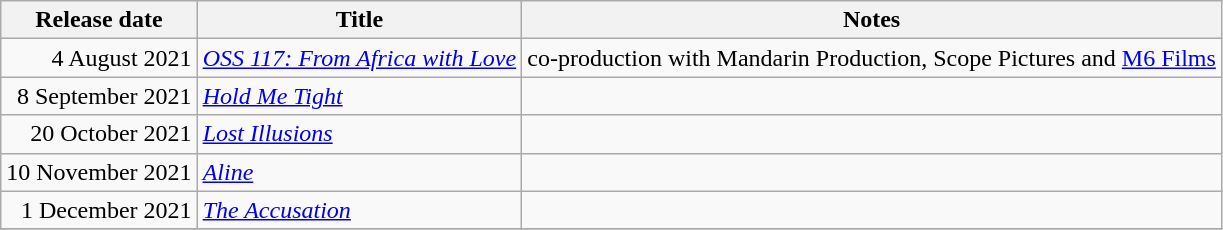<table class="wikitable sortable">
<tr>
<th scope="col">Release date</th>
<th>Title</th>
<th>Notes</th>
</tr>
<tr>
<td style="text-align:right;">4 August 2021</td>
<td><em><a href='#'>OSS 117: From Africa with Love</a></em></td>
<td>co-production with Mandarin Production, Scope Pictures and <a href='#'>M6 Films</a></td>
</tr>
<tr>
<td style="text-align:right;">8 September 2021</td>
<td><em><a href='#'>Hold Me Tight</a></em></td>
<td></td>
</tr>
<tr>
<td style="text-align:right;">20 October 2021</td>
<td><em><a href='#'>Lost Illusions</a></em></td>
<td></td>
</tr>
<tr>
<td style="text-align:right;">10 November 2021</td>
<td><em><a href='#'>Aline</a></em></td>
<td></td>
</tr>
<tr>
<td style="text-align:right;">1 December 2021</td>
<td><em><a href='#'>The Accusation</a></em></td>
<td></td>
</tr>
<tr>
</tr>
</table>
